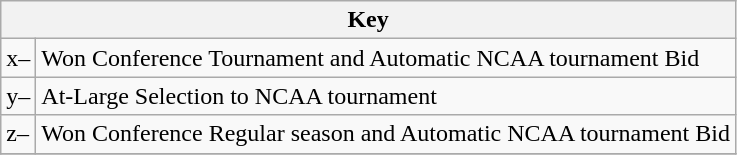<table class="wikitable" style="text-align:left;">
<tr>
<th colspan=2><strong>Key</strong></th>
</tr>
<tr>
<td>x–</td>
<td>Won Conference Tournament and Automatic NCAA tournament Bid</td>
</tr>
<tr>
<td>y–</td>
<td>At-Large Selection to NCAA tournament</td>
</tr>
<tr>
<td>z–</td>
<td>Won Conference Regular season and Automatic NCAA tournament Bid</td>
</tr>
<tr>
</tr>
</table>
